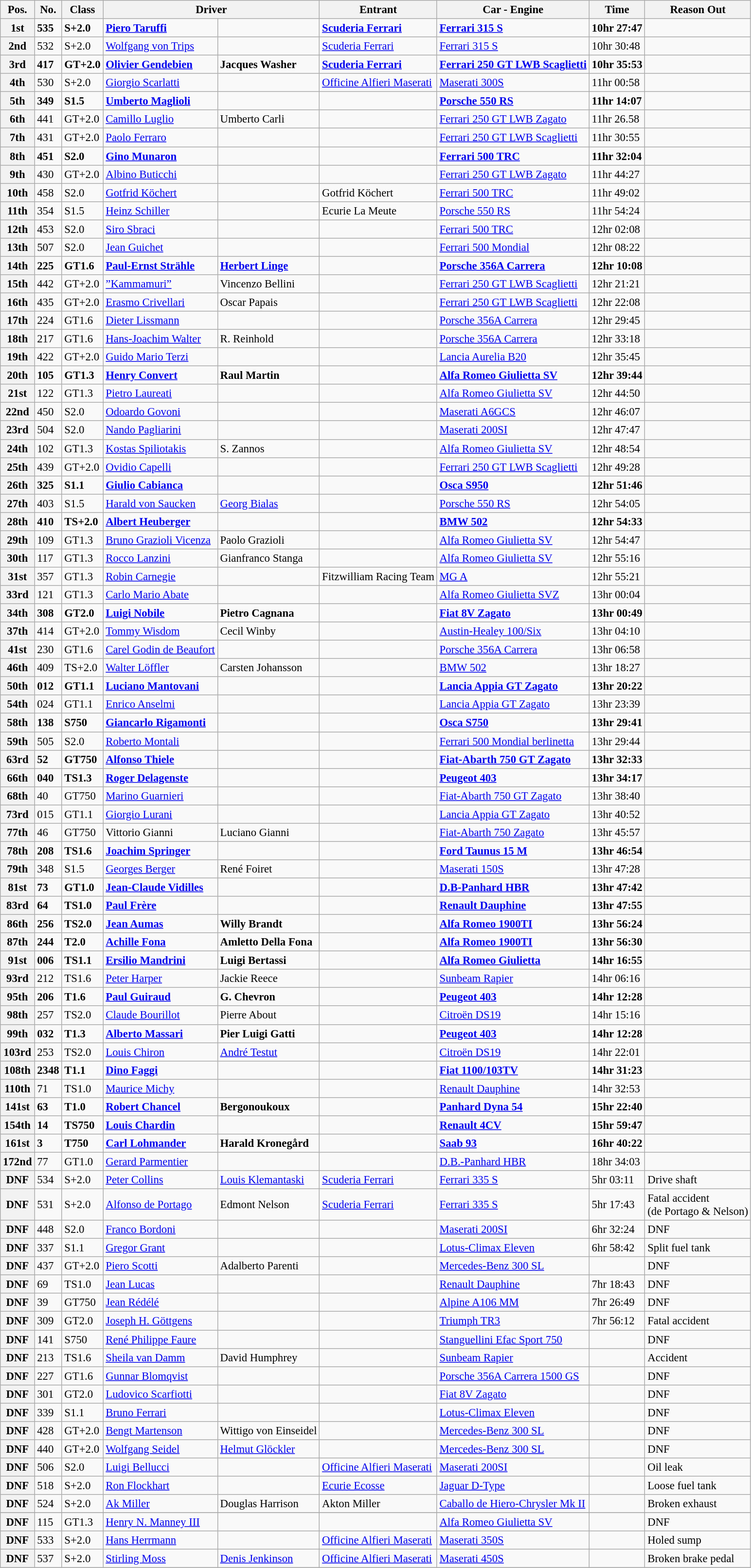<table class="wikitable" style="font-size: 95%">
<tr>
<th>Pos.</th>
<th>No.</th>
<th>Class</th>
<th colspan=2>Driver</th>
<th>Entrant</th>
<th>Car - Engine</th>
<th>Time</th>
<th>Reason Out</th>
</tr>
<tr>
<th><strong>1st</strong></th>
<td><strong>535</strong></td>
<td><strong>S+2.0</strong></td>
<td><strong> <a href='#'>Piero Taruffi</a></strong></td>
<td></td>
<td><strong><a href='#'>Scuderia Ferrari</a></strong></td>
<td><strong><a href='#'>Ferrari 315 S</a></strong></td>
<td><strong>10hr 27:47</strong></td>
<td></td>
</tr>
<tr>
<th>2nd</th>
<td>532</td>
<td>S+2.0</td>
<td> <a href='#'>Wolfgang von Trips</a></td>
<td></td>
<td><a href='#'>Scuderia Ferrari</a></td>
<td><a href='#'>Ferrari 315 S</a></td>
<td>10hr 30:48</td>
<td></td>
</tr>
<tr>
<th><strong>3rd</strong></th>
<td><strong>417</strong></td>
<td><strong>GT+2.0</strong></td>
<td><strong> <a href='#'>Olivier Gendebien</a></strong></td>
<td><strong> Jacques Washer</strong></td>
<td><strong><a href='#'>Scuderia Ferrari</a></strong></td>
<td><strong><a href='#'>Ferrari 250 GT LWB Scaglietti</a></strong></td>
<td><strong>10hr 35:53</strong></td>
<td></td>
</tr>
<tr>
<th>4th</th>
<td>530</td>
<td>S+2.0</td>
<td> <a href='#'>Giorgio Scarlatti</a></td>
<td></td>
<td><a href='#'>Officine Alfieri Maserati</a></td>
<td><a href='#'>Maserati 300S</a></td>
<td>11hr 00:58</td>
<td></td>
</tr>
<tr>
<th><strong>5th</strong></th>
<td><strong>349</strong></td>
<td><strong>S1.5</strong></td>
<td><strong> <a href='#'>Umberto Maglioli</a></strong></td>
<td></td>
<td></td>
<td><strong><a href='#'>Porsche 550 RS</a></strong></td>
<td><strong>11hr 14:07</strong></td>
<td></td>
</tr>
<tr>
<th>6th</th>
<td>441</td>
<td>GT+2.0</td>
<td> <a href='#'>Camillo Luglio</a></td>
<td>  Umberto Carli</td>
<td></td>
<td><a href='#'>Ferrari 250 GT LWB Zagato</a></td>
<td>11hr 26.58</td>
<td></td>
</tr>
<tr>
<th>7th</th>
<td>431</td>
<td>GT+2.0</td>
<td> <a href='#'>Paolo Ferraro</a></td>
<td></td>
<td></td>
<td><a href='#'>Ferrari 250 GT LWB Scaglietti</a></td>
<td>11hr 30:55</td>
<td></td>
</tr>
<tr>
<th><strong>8th</strong></th>
<td><strong>451</strong></td>
<td><strong>S2.0</strong></td>
<td><strong> <a href='#'>Gino Munaron</a></strong></td>
<td></td>
<td></td>
<td><strong><a href='#'>Ferrari 500 TRC</a></strong></td>
<td><strong>11hr 32:04</strong></td>
<td></td>
</tr>
<tr>
<th>9th</th>
<td>430</td>
<td>GT+2.0</td>
<td> <a href='#'>Albino Buticchi</a></td>
<td></td>
<td></td>
<td><a href='#'>Ferrari 250 GT LWB Zagato</a></td>
<td>11hr 44:27</td>
<td></td>
</tr>
<tr>
<th>10th</th>
<td>458</td>
<td>S2.0</td>
<td> <a href='#'>Gotfrid Köchert</a></td>
<td></td>
<td>Gotfrid Köchert</td>
<td><a href='#'>Ferrari 500 TRC</a></td>
<td>11hr 49:02</td>
<td></td>
</tr>
<tr>
<th>11th</th>
<td>354</td>
<td>S1.5</td>
<td> <a href='#'>Heinz Schiller</a></td>
<td></td>
<td>Ecurie La Meute</td>
<td><a href='#'>Porsche 550 RS</a></td>
<td>11hr 54:24</td>
<td></td>
</tr>
<tr>
<th>12th</th>
<td>453</td>
<td>S2.0</td>
<td> <a href='#'>Siro Sbraci</a></td>
<td></td>
<td></td>
<td><a href='#'>Ferrari 500 TRC</a></td>
<td>12hr 02:08</td>
<td></td>
</tr>
<tr>
<th>13th</th>
<td>507</td>
<td>S2.0</td>
<td> <a href='#'>Jean Guichet</a></td>
<td></td>
<td></td>
<td><a href='#'>Ferrari 500 Mondial</a></td>
<td>12hr 08:22</td>
<td></td>
</tr>
<tr>
<th><strong>14th</strong></th>
<td><strong>225</strong></td>
<td><strong>GT1.6</strong></td>
<td><strong> <a href='#'>Paul-Ernst Strähle</a></strong></td>
<td><strong> <a href='#'>Herbert Linge</a></strong></td>
<td></td>
<td><strong><a href='#'>Porsche 356A Carrera</a></strong></td>
<td><strong>12hr 10:08</strong></td>
<td></td>
</tr>
<tr>
<th>15th</th>
<td>442</td>
<td>GT+2.0</td>
<td> <a href='#'>”Kammamuri”</a></td>
<td> Vincenzo Bellini</td>
<td></td>
<td><a href='#'>Ferrari 250 GT LWB Scaglietti</a></td>
<td>12hr 21:21</td>
<td></td>
</tr>
<tr>
<th>16th</th>
<td>435</td>
<td>GT+2.0</td>
<td> <a href='#'>Erasmo Crivellari</a></td>
<td> Oscar Papais</td>
<td></td>
<td><a href='#'>Ferrari 250 GT LWB Scaglietti</a></td>
<td>12hr 22:08</td>
<td></td>
</tr>
<tr>
<th>17th</th>
<td>224</td>
<td>GT1.6</td>
<td> <a href='#'>Dieter Lissmann</a></td>
<td></td>
<td></td>
<td><a href='#'>Porsche 356A Carrera</a></td>
<td>12hr 29:45</td>
<td></td>
</tr>
<tr>
<th>18th</th>
<td>217</td>
<td>GT1.6</td>
<td> <a href='#'>Hans-Joachim Walter</a></td>
<td> R. Reinhold</td>
<td></td>
<td><a href='#'>Porsche 356A Carrera</a></td>
<td>12hr 33:18</td>
<td></td>
</tr>
<tr>
<th>19th</th>
<td>422</td>
<td>GT+2.0</td>
<td> <a href='#'>Guido Mario Terzi</a></td>
<td></td>
<td></td>
<td><a href='#'>Lancia Aurelia B20</a></td>
<td>12hr 35:45</td>
<td></td>
</tr>
<tr>
<th><strong>20th</strong></th>
<td><strong>105</strong></td>
<td><strong>GT1.3</strong></td>
<td><strong> <a href='#'>Henry Convert</a></strong></td>
<td><strong> Raul Martin</strong></td>
<td></td>
<td><strong><a href='#'>Alfa Romeo Giulietta SV</a></strong></td>
<td><strong>12hr 39:44</strong></td>
<td></td>
</tr>
<tr>
<th>21st</th>
<td>122</td>
<td>GT1.3</td>
<td> <a href='#'>Pietro Laureati</a></td>
<td></td>
<td></td>
<td><a href='#'>Alfa Romeo Giulietta SV</a></td>
<td>12hr 44:50</td>
<td></td>
</tr>
<tr>
<th>22nd</th>
<td>450</td>
<td>S2.0</td>
<td> <a href='#'>Odoardo Govoni</a></td>
<td></td>
<td></td>
<td><a href='#'>Maserati A6GCS</a></td>
<td>12hr 46:07</td>
<td></td>
</tr>
<tr>
<th>23rd</th>
<td>504</td>
<td>S2.0</td>
<td> <a href='#'>Nando Pagliarini</a></td>
<td></td>
<td></td>
<td><a href='#'>Maserati 200SI</a></td>
<td>12hr 47:47</td>
<td></td>
</tr>
<tr>
<th>24th</th>
<td>102</td>
<td>GT1.3</td>
<td> <a href='#'>Kostas Spiliotakis</a></td>
<td> S. Zannos</td>
<td></td>
<td><a href='#'>Alfa Romeo Giulietta SV</a></td>
<td>12hr 48:54</td>
<td></td>
</tr>
<tr>
<th>25th</th>
<td>439</td>
<td>GT+2.0</td>
<td> <a href='#'>Ovidio Capelli</a></td>
<td></td>
<td></td>
<td><a href='#'>Ferrari 250 GT LWB Scaglietti</a></td>
<td>12hr 49:28</td>
<td></td>
</tr>
<tr>
<th><strong>26th</strong></th>
<td><strong>325</strong></td>
<td><strong>S1.1</strong></td>
<td><strong> <a href='#'>Giulio Cabianca</a></strong></td>
<td></td>
<td></td>
<td><strong><a href='#'>Osca S950</a></strong></td>
<td><strong>12hr 51:46</strong></td>
<td></td>
</tr>
<tr>
<th>27th</th>
<td>403</td>
<td>S1.5</td>
<td> <a href='#'>Harald von Saucken</a></td>
<td> <a href='#'>Georg Bialas</a></td>
<td></td>
<td><a href='#'>Porsche 550 RS</a></td>
<td>12hr 54:05</td>
<td></td>
</tr>
<tr>
<th><strong>28th</strong></th>
<td><strong>410</strong></td>
<td><strong>TS+2.0</strong></td>
<td><strong> <a href='#'>Albert Heuberger</a></strong></td>
<td></td>
<td></td>
<td><strong><a href='#'>BMW 502</a></strong></td>
<td><strong>12hr 54:33</strong></td>
<td></td>
</tr>
<tr>
<th>29th</th>
<td>109</td>
<td>GT1.3</td>
<td> <a href='#'>Bruno Grazioli Vicenza</a></td>
<td> Paolo Grazioli</td>
<td></td>
<td><a href='#'>Alfa Romeo Giulietta SV</a></td>
<td>12hr 54:47</td>
<td></td>
</tr>
<tr>
<th>30th</th>
<td>117</td>
<td>GT1.3</td>
<td> <a href='#'>Rocco Lanzini</a></td>
<td>  Gianfranco Stanga</td>
<td></td>
<td><a href='#'>Alfa Romeo Giulietta SV</a></td>
<td>12hr 55:16</td>
<td></td>
</tr>
<tr>
<th>31st</th>
<td>357</td>
<td>GT1.3</td>
<td> <a href='#'>Robin Carnegie</a></td>
<td></td>
<td>Fitzwilliam Racing Team</td>
<td><a href='#'>MG A</a></td>
<td>12hr 55:21</td>
<td></td>
</tr>
<tr>
<th>33rd</th>
<td>121</td>
<td>GT1.3</td>
<td> <a href='#'>Carlo Mario Abate</a></td>
<td></td>
<td></td>
<td><a href='#'>Alfa Romeo Giulietta SVZ</a></td>
<td>13hr 00:04</td>
<td></td>
</tr>
<tr>
<th><strong>34th</strong></th>
<td><strong>308</strong></td>
<td><strong>GT2.0</strong></td>
<td><strong> <a href='#'>Luigi Nobile</a></strong></td>
<td><strong> Pietro Cagnana</strong></td>
<td></td>
<td><strong><a href='#'>Fiat 8V Zagato</a></strong></td>
<td><strong>13hr 00:49</strong></td>
<td></td>
</tr>
<tr>
<th>37th</th>
<td>414</td>
<td>GT+2.0</td>
<td> <a href='#'>Tommy Wisdom</a></td>
<td> Cecil Winby</td>
<td></td>
<td><a href='#'>Austin-Healey 100/Six</a></td>
<td>13hr 04:10</td>
<td></td>
</tr>
<tr>
<th>41st</th>
<td>230</td>
<td>GT1.6</td>
<td> <a href='#'>Carel Godin de Beaufort</a></td>
<td></td>
<td></td>
<td><a href='#'>Porsche 356A Carrera</a></td>
<td>13hr 06:58</td>
<td></td>
</tr>
<tr>
<th>46th</th>
<td>409</td>
<td>TS+2.0</td>
<td> <a href='#'>Walter Löffler</a></td>
<td> Carsten Johansson</td>
<td></td>
<td><a href='#'>BMW 502</a></td>
<td>13hr 18:27</td>
<td></td>
</tr>
<tr>
<th><strong>50th</strong></th>
<td><strong>012</strong></td>
<td><strong>GT1.1</strong></td>
<td><strong> <a href='#'>Luciano Mantovani</a></strong></td>
<td></td>
<td></td>
<td><strong><a href='#'>Lancia Appia GT Zagato</a></strong></td>
<td><strong>13hr 20:22</strong></td>
<td></td>
</tr>
<tr>
<th>54th</th>
<td>024</td>
<td>GT1.1</td>
<td> <a href='#'>Enrico Anselmi</a></td>
<td></td>
<td></td>
<td><a href='#'>Lancia Appia GT Zagato</a></td>
<td>13hr 23:39</td>
<td></td>
</tr>
<tr>
<th><strong>58th</strong></th>
<td><strong>138</strong></td>
<td><strong>S750</strong></td>
<td><strong> <a href='#'>Giancarlo Rigamonti</a></strong></td>
<td></td>
<td></td>
<td><strong><a href='#'>Osca S750</a></strong></td>
<td><strong>13hr 29:41</strong></td>
<td></td>
</tr>
<tr>
<th>59th</th>
<td>505</td>
<td>S2.0</td>
<td> <a href='#'>Roberto Montali</a></td>
<td></td>
<td></td>
<td><a href='#'>Ferrari 500 Mondial berlinetta</a></td>
<td>13hr 29:44</td>
<td></td>
</tr>
<tr>
<th><strong>63rd</strong></th>
<td><strong>52</strong></td>
<td><strong>GT750</strong></td>
<td><strong> <a href='#'>Alfonso Thiele</a></strong></td>
<td></td>
<td></td>
<td><strong><a href='#'>Fiat-Abarth 750 GT Zagato</a></strong></td>
<td><strong>13hr 32:33</strong></td>
<td></td>
</tr>
<tr>
<th><strong>66th</strong></th>
<td><strong>040</strong></td>
<td><strong>TS1.3</strong></td>
<td><strong> <a href='#'>Roger Delagenste</a></strong></td>
<td></td>
<td></td>
<td><strong><a href='#'>Peugeot 403</a></strong></td>
<td><strong>13hr 34:17</strong></td>
<td></td>
</tr>
<tr>
<th>68th</th>
<td>40</td>
<td>GT750</td>
<td> <a href='#'>Marino Guarnieri</a></td>
<td></td>
<td></td>
<td><a href='#'>Fiat-Abarth 750 GT Zagato</a></td>
<td>13hr 38:40</td>
<td></td>
</tr>
<tr>
<th>73rd</th>
<td>015</td>
<td>GT1.1</td>
<td> <a href='#'>Giorgio Lurani</a></td>
<td></td>
<td></td>
<td><a href='#'>Lancia Appia GT Zagato</a></td>
<td>13hr 40:52</td>
<td></td>
</tr>
<tr>
<th>77th</th>
<td>46</td>
<td>GT750</td>
<td> Vittorio Gianni</td>
<td> Luciano Gianni</td>
<td></td>
<td><a href='#'>Fiat-Abarth 750 Zagato</a></td>
<td>13hr 45:57</td>
<td></td>
</tr>
<tr>
<th><strong>78th</strong></th>
<td><strong>208</strong></td>
<td><strong>TS1.6</strong></td>
<td><strong> <a href='#'>Joachim Springer</a></strong></td>
<td></td>
<td></td>
<td><strong><a href='#'>Ford Taunus 15 M</a></strong></td>
<td><strong>13hr 46:54</strong></td>
<td></td>
</tr>
<tr>
<th>79th</th>
<td>348</td>
<td>S1.5</td>
<td> <a href='#'>Georges Berger</a></td>
<td> René Foiret</td>
<td></td>
<td><a href='#'>Maserati 150S</a></td>
<td>13hr 47:28</td>
<td></td>
</tr>
<tr>
<th><strong>81st</strong></th>
<td><strong>73</strong></td>
<td><strong>GT1.0</strong></td>
<td><strong> <a href='#'>Jean-Claude Vidilles</a></strong></td>
<td></td>
<td></td>
<td><strong><a href='#'>D.B-Panhard HBR</a></strong></td>
<td><strong>13hr 47:42</strong></td>
<td></td>
</tr>
<tr>
<th><strong>83rd</strong></th>
<td><strong>64</strong></td>
<td><strong>TS1.0</strong></td>
<td><strong> <a href='#'>Paul Frère</a></strong></td>
<td></td>
<td></td>
<td><strong><a href='#'>Renault Dauphine</a></strong></td>
<td><strong>13hr 47:55</strong></td>
<td></td>
</tr>
<tr>
<th><strong>86th</strong></th>
<td><strong>256</strong></td>
<td><strong>TS2.0</strong></td>
<td><strong> <a href='#'>Jean Aumas</a></strong></td>
<td><strong> Willy Brandt</strong></td>
<td></td>
<td><strong><a href='#'>Alfa Romeo 1900TI</a></strong></td>
<td><strong>13hr 56:24</strong></td>
<td></td>
</tr>
<tr>
<th><strong>87th</strong></th>
<td><strong>244</strong></td>
<td><strong>T2.0</strong></td>
<td><strong> <a href='#'>Achille Fona</a></strong></td>
<td><strong> Amletto Della Fona</strong></td>
<td></td>
<td><strong><a href='#'>Alfa Romeo 1900TI</a></strong></td>
<td><strong>13hr 56:30</strong></td>
<td></td>
</tr>
<tr>
<th><strong>91st</strong></th>
<td><strong>006</strong></td>
<td><strong>TS1.1</strong></td>
<td><strong> <a href='#'>Ersilio Mandrini</a></strong></td>
<td><strong> Luigi Bertassi</strong></td>
<td></td>
<td><strong><a href='#'>Alfa Romeo Giulietta</a></strong></td>
<td><strong>14hr 16:55</strong></td>
<td></td>
</tr>
<tr>
<th>93rd</th>
<td>212</td>
<td>TS1.6</td>
<td> <a href='#'>Peter Harper</a></td>
<td> Jackie Reece</td>
<td></td>
<td><a href='#'>Sunbeam Rapier</a></td>
<td>14hr 06:16</td>
<td></td>
</tr>
<tr>
<th><strong>95th</strong></th>
<td><strong>206</strong></td>
<td><strong>T1.6</strong></td>
<td><strong> <a href='#'>Paul Guiraud</a></strong></td>
<td><strong> G. Chevron</strong></td>
<td></td>
<td><strong><a href='#'>Peugeot 403</a></strong></td>
<td><strong>14hr 12:28</strong></td>
<td></td>
</tr>
<tr>
<th>98th</th>
<td>257</td>
<td>TS2.0</td>
<td> <a href='#'>Claude Bourillot</a></td>
<td> Pierre About</td>
<td></td>
<td><a href='#'>Citroën DS19</a></td>
<td>14hr 15:16</td>
<td></td>
</tr>
<tr>
<th><strong>99th</strong></th>
<td><strong>032</strong></td>
<td><strong>T1.3</strong></td>
<td><strong> <a href='#'>Alberto Massari</a></strong></td>
<td><strong> Pier Luigi Gatti</strong></td>
<td></td>
<td><strong><a href='#'>Peugeot 403</a></strong></td>
<td><strong>14hr 12:28</strong></td>
<td></td>
</tr>
<tr>
<th>103rd</th>
<td>253</td>
<td>TS2.0</td>
<td> <a href='#'>Louis Chiron</a></td>
<td> <a href='#'>André Testut</a></td>
<td></td>
<td><a href='#'>Citroën DS19</a></td>
<td>14hr 22:01</td>
<td></td>
</tr>
<tr>
<th><strong>108th</strong></th>
<td><strong>2348</strong></td>
<td><strong>T1.1</strong></td>
<td><strong> <a href='#'>Dino Faggi</a></strong></td>
<td></td>
<td></td>
<td><strong><a href='#'>Fiat 1100/103TV</a></strong></td>
<td><strong>14hr 31:23</strong></td>
<td></td>
</tr>
<tr>
<th>110th</th>
<td>71</td>
<td>TS1.0</td>
<td> <a href='#'>Maurice Michy</a></td>
<td></td>
<td></td>
<td><a href='#'>Renault Dauphine</a></td>
<td>14hr 32:53</td>
<td></td>
</tr>
<tr>
<th><strong>141st</strong></th>
<td><strong>63</strong></td>
<td><strong>T1.0</strong></td>
<td><strong> <a href='#'>Robert Chancel</a></strong></td>
<td><strong> Bergonoukoux</strong></td>
<td></td>
<td><strong><a href='#'>Panhard Dyna 54</a></strong></td>
<td><strong>15hr 22:40</strong></td>
<td></td>
</tr>
<tr>
<th><strong>154th</strong></th>
<td><strong>14</strong></td>
<td><strong>TS750</strong></td>
<td><strong> <a href='#'>Louis Chardin</a></strong></td>
<td></td>
<td></td>
<td><strong><a href='#'>Renault 4CV</a></strong></td>
<td><strong>15hr 59:47</strong></td>
<td></td>
</tr>
<tr>
<th><strong>161st</strong></th>
<td><strong>3</strong></td>
<td><strong>T750</strong></td>
<td><strong> <a href='#'>Carl Lohmander</a></strong></td>
<td><strong> Harald Kronegård</strong></td>
<td></td>
<td><strong><a href='#'>Saab 93</a></strong></td>
<td><strong>16hr 40:22</strong></td>
<td></td>
</tr>
<tr>
<th>172nd</th>
<td>77</td>
<td>GT1.0</td>
<td> <a href='#'>Gerard Parmentier</a></td>
<td></td>
<td></td>
<td><a href='#'>D.B.-Panhard HBR</a></td>
<td>18hr 34:03</td>
<td></td>
</tr>
<tr>
<th>DNF</th>
<td>534</td>
<td>S+2.0</td>
<td> <a href='#'>Peter Collins</a></td>
<td> <a href='#'>Louis Klemantaski</a></td>
<td><a href='#'>Scuderia Ferrari</a></td>
<td><a href='#'>Ferrari 335 S</a></td>
<td>5hr 03:11</td>
<td>Drive shaft</td>
</tr>
<tr>
<th>DNF</th>
<td>531</td>
<td>S+2.0</td>
<td> <a href='#'>Alfonso de Portago</a></td>
<td> Edmont Nelson</td>
<td><a href='#'>Scuderia Ferrari</a></td>
<td><a href='#'>Ferrari 335 S</a></td>
<td>5hr 17:43</td>
<td>Fatal accident<br>(de Portago & Nelson) </td>
</tr>
<tr>
<th>DNF</th>
<td>448</td>
<td>S2.0</td>
<td> <a href='#'>Franco Bordoni</a></td>
<td></td>
<td></td>
<td><a href='#'>Maserati 200SI</a></td>
<td>6hr 32:24</td>
<td>DNF</td>
</tr>
<tr>
<th>DNF</th>
<td>337</td>
<td>S1.1</td>
<td> <a href='#'>Gregor Grant</a></td>
<td></td>
<td></td>
<td><a href='#'>Lotus-Climax Eleven</a></td>
<td>6hr 58:42</td>
<td>Split fuel tank</td>
</tr>
<tr>
<th>DNF</th>
<td>437</td>
<td>GT+2.0</td>
<td> <a href='#'>Piero Scotti</a></td>
<td> Adalberto Parenti</td>
<td></td>
<td><a href='#'>Mercedes-Benz 300 SL</a></td>
<td></td>
<td>DNF</td>
</tr>
<tr>
<th>DNF</th>
<td>69</td>
<td>TS1.0</td>
<td> <a href='#'>Jean Lucas</a></td>
<td></td>
<td></td>
<td><a href='#'>Renault Dauphine</a></td>
<td>7hr 18:43</td>
<td>DNF</td>
</tr>
<tr>
<th>DNF</th>
<td>39</td>
<td>GT750</td>
<td> <a href='#'>Jean Rédélé</a></td>
<td></td>
<td></td>
<td><a href='#'>Alpine A106 MM</a></td>
<td>7hr 26:49</td>
<td>DNF</td>
</tr>
<tr>
<th>DNF</th>
<td>309</td>
<td>GT2.0</td>
<td> <a href='#'>Joseph H. Göttgens</a></td>
<td></td>
<td></td>
<td><a href='#'>Triumph TR3</a></td>
<td>7hr 56:12</td>
<td>Fatal accident</td>
</tr>
<tr>
<th>DNF</th>
<td>141</td>
<td>S750</td>
<td> <a href='#'>René Philippe Faure</a></td>
<td></td>
<td></td>
<td><a href='#'>Stanguellini Efac Sport 750</a></td>
<td></td>
<td>DNF</td>
</tr>
<tr>
<th>DNF</th>
<td>213</td>
<td>TS1.6</td>
<td> <a href='#'>Sheila van Damm</a></td>
<td> David Humphrey</td>
<td></td>
<td><a href='#'>Sunbeam Rapier</a></td>
<td></td>
<td>Accident</td>
</tr>
<tr>
<th>DNF</th>
<td>227</td>
<td>GT1.6</td>
<td> <a href='#'>Gunnar Blomqvist</a></td>
<td></td>
<td></td>
<td><a href='#'>Porsche 356A Carrera 1500 GS</a></td>
<td></td>
<td>DNF </td>
</tr>
<tr>
<th>DNF</th>
<td>301</td>
<td>GT2.0</td>
<td> <a href='#'>Ludovico Scarfiotti</a></td>
<td></td>
<td></td>
<td><a href='#'>Fiat 8V Zagato</a></td>
<td></td>
<td>DNF</td>
</tr>
<tr>
<th>DNF</th>
<td>339</td>
<td>S1.1</td>
<td>  <a href='#'>Bruno Ferrari</a></td>
<td></td>
<td></td>
<td><a href='#'>Lotus-Climax Eleven</a></td>
<td></td>
<td>DNF</td>
</tr>
<tr>
<th>DNF</th>
<td>428</td>
<td>GT+2.0</td>
<td> <a href='#'>Bengt Martenson</a></td>
<td> Wittigo von Einseidel</td>
<td></td>
<td><a href='#'>Mercedes-Benz 300 SL</a></td>
<td></td>
<td>DNF</td>
</tr>
<tr>
<th>DNF</th>
<td>440</td>
<td>GT+2.0</td>
<td> <a href='#'>Wolfgang Seidel</a></td>
<td> <a href='#'>Helmut Glöckler</a></td>
<td></td>
<td><a href='#'>Mercedes-Benz 300 SL</a></td>
<td></td>
<td>DNF</td>
</tr>
<tr>
<th>DNF</th>
<td>506</td>
<td>S2.0</td>
<td> <a href='#'>Luigi Bellucci</a></td>
<td></td>
<td><a href='#'>Officine Alfieri Maserati</a></td>
<td><a href='#'>Maserati 200SI</a></td>
<td></td>
<td>Oil leak</td>
</tr>
<tr>
<th>DNF</th>
<td>518</td>
<td>S+2.0</td>
<td> <a href='#'>Ron Flockhart</a></td>
<td></td>
<td><a href='#'>Ecurie Ecosse</a></td>
<td><a href='#'>Jaguar D-Type</a></td>
<td></td>
<td>Loose fuel tank</td>
</tr>
<tr>
<th>DNF</th>
<td>524</td>
<td>S+2.0</td>
<td> <a href='#'>Ak Miller</a></td>
<td> Douglas Harrison</td>
<td>Akton Miller</td>
<td><a href='#'>Caballo de Hiero-Chrysler Mk II</a></td>
<td></td>
<td>Broken exhaust</td>
</tr>
<tr>
</tr>
<tr>
<th>DNF</th>
<td>115</td>
<td>GT1.3</td>
<td> <a href='#'>Henry N. Manney III</a></td>
<td></td>
<td></td>
<td><a href='#'>Alfa Romeo Giulietta SV</a></td>
<td></td>
<td>DNF</td>
</tr>
<tr>
<th>DNF</th>
<td>533</td>
<td>S+2.0</td>
<td> <a href='#'>Hans Herrmann</a></td>
<td></td>
<td><a href='#'>Officine Alfieri Maserati</a></td>
<td><a href='#'>Maserati 350S</a></td>
<td></td>
<td>Holed sump</td>
</tr>
<tr>
<th>DNF</th>
<td>537</td>
<td>S+2.0</td>
<td> <a href='#'>Stirling Moss</a></td>
<td> <a href='#'>Denis Jenkinson</a></td>
<td><a href='#'>Officine Alfieri Maserati</a></td>
<td><a href='#'>Maserati 450S</a></td>
<td></td>
<td>Broken brake pedal</td>
</tr>
<tr>
</tr>
</table>
